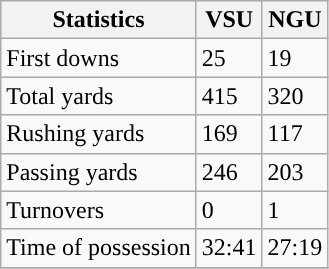<table class="wikitable">
<tr>
<th>Statistics</th>
<th>VSU</th>
<th>NGU</th>
</tr>
<tr>
<td>First downs</td>
<td>25</td>
<td>19</td>
</tr>
<tr>
<td>Total yards</td>
<td>415</td>
<td>320</td>
</tr>
<tr>
<td>Rushing yards</td>
<td>169</td>
<td>117</td>
</tr>
<tr>
<td>Passing yards</td>
<td>246</td>
<td>203</td>
</tr>
<tr>
<td>Turnovers</td>
<td>0</td>
<td>1</td>
</tr>
<tr>
<td>Time of possession</td>
<td>32:41</td>
<td>27:19</td>
</tr>
<tr>
</tr>
</table>
